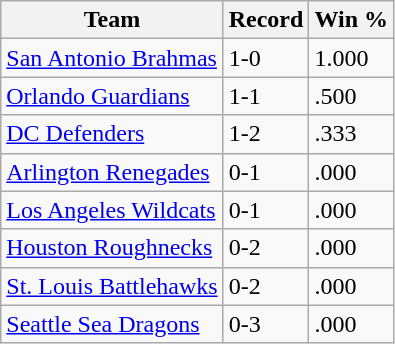<table class="wikitable">
<tr>
<th>Team</th>
<th>Record</th>
<th>Win %</th>
</tr>
<tr>
<td><a href='#'>San Antonio Brahmas</a></td>
<td>1-0</td>
<td>1.000</td>
</tr>
<tr>
<td><a href='#'>Orlando Guardians</a></td>
<td>1-1</td>
<td>.500</td>
</tr>
<tr>
<td><a href='#'>DC Defenders</a></td>
<td>1-2</td>
<td>.333</td>
</tr>
<tr>
<td><a href='#'>Arlington Renegades</a></td>
<td>0-1</td>
<td>.000</td>
</tr>
<tr>
<td><a href='#'>Los Angeles Wildcats</a></td>
<td>0-1</td>
<td>.000</td>
</tr>
<tr>
<td><a href='#'>Houston Roughnecks</a></td>
<td>0-2</td>
<td>.000</td>
</tr>
<tr>
<td><a href='#'>St. Louis Battlehawks</a></td>
<td>0-2</td>
<td>.000</td>
</tr>
<tr>
<td><a href='#'>Seattle Sea Dragons</a></td>
<td>0-3</td>
<td>.000</td>
</tr>
</table>
